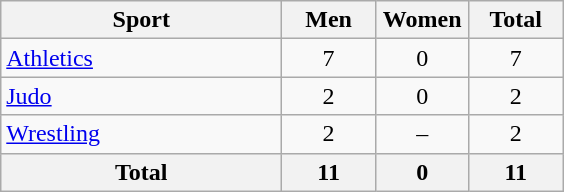<table class="wikitable sortable" style="text-align:center;">
<tr>
<th width=180>Sport</th>
<th width=55>Men</th>
<th width=55>Women</th>
<th width=55>Total</th>
</tr>
<tr>
<td align=left><a href='#'>Athletics</a></td>
<td>7</td>
<td>0</td>
<td>7</td>
</tr>
<tr>
<td align=left><a href='#'>Judo</a></td>
<td>2</td>
<td>0</td>
<td>2</td>
</tr>
<tr>
<td align=left><a href='#'>Wrestling</a></td>
<td>2</td>
<td>–</td>
<td>2</td>
</tr>
<tr>
<th>Total</th>
<th>11</th>
<th>0</th>
<th>11</th>
</tr>
</table>
